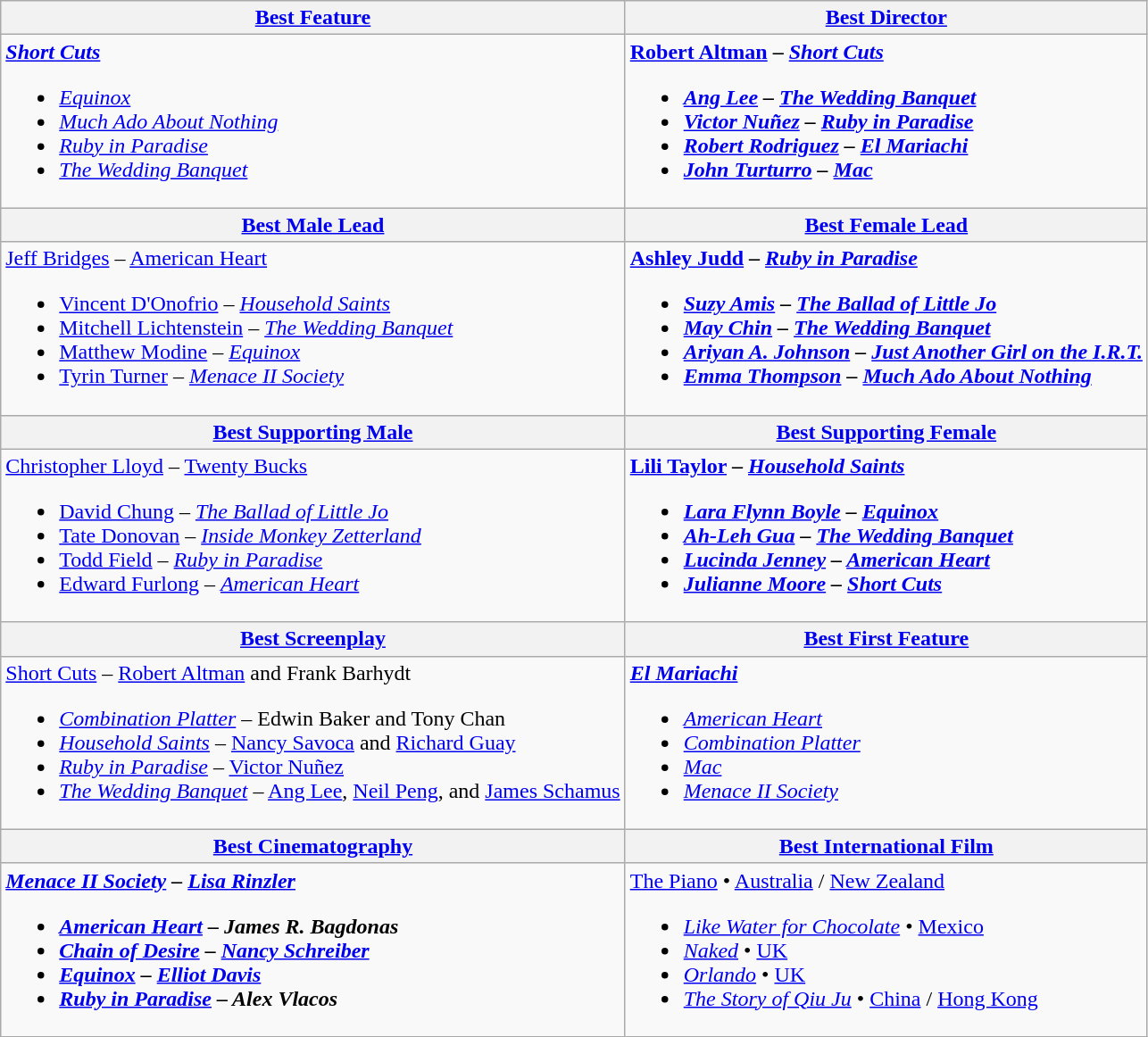<table class="wikitable">
<tr>
<th><a href='#'>Best Feature</a></th>
<th><a href='#'>Best Director</a></th>
</tr>
<tr>
<td><strong><em><a href='#'>Short Cuts</a></em></strong><br><ul><li><em><a href='#'>Equinox</a></em></li><li><em><a href='#'>Much Ado About Nothing</a></em></li><li><em><a href='#'>Ruby in Paradise</a></em></li><li><em><a href='#'>The Wedding Banquet</a></em></li></ul></td>
<td><strong><a href='#'>Robert Altman</a> – <em><a href='#'>Short Cuts</a><strong><em><br><ul><li><a href='#'>Ang Lee</a> – </em><a href='#'>The Wedding Banquet</a><em></li><li><a href='#'>Victor Nuñez</a> – </em><a href='#'>Ruby in Paradise</a><em></li><li><a href='#'>Robert Rodriguez</a> – </em><a href='#'>El Mariachi</a><em></li><li><a href='#'>John Turturro</a> – </em><a href='#'>Mac</a><em></li></ul></td>
</tr>
<tr>
<th><a href='#'>Best Male Lead</a></th>
<th><a href='#'>Best Female Lead</a></th>
</tr>
<tr>
<td></strong><a href='#'>Jeff Bridges</a> – </em><a href='#'>American Heart</a></em></strong><br><ul><li><a href='#'>Vincent D'Onofrio</a> – <em><a href='#'>Household Saints</a></em></li><li><a href='#'>Mitchell Lichtenstein</a> – <em><a href='#'>The Wedding Banquet</a></em></li><li><a href='#'>Matthew Modine</a> – <em><a href='#'>Equinox</a></em></li><li><a href='#'>Tyrin Turner</a> – <em><a href='#'>Menace II Society</a></em></li></ul></td>
<td><strong><a href='#'>Ashley Judd</a> – <em><a href='#'>Ruby in Paradise</a><strong><em><br><ul><li><a href='#'>Suzy Amis</a> – </em><a href='#'>The Ballad of Little Jo</a><em></li><li><a href='#'>May Chin</a> – </em><a href='#'>The Wedding Banquet</a><em></li><li><a href='#'>Ariyan A. Johnson</a> – </em><a href='#'>Just Another Girl on the I.R.T.</a><em></li><li><a href='#'>Emma Thompson</a> – </em><a href='#'>Much Ado About Nothing</a><em></li></ul></td>
</tr>
<tr>
<th><a href='#'>Best Supporting Male</a></th>
<th><a href='#'>Best Supporting Female</a></th>
</tr>
<tr>
<td></strong><a href='#'>Christopher Lloyd</a> – </em><a href='#'>Twenty Bucks</a></em></strong><br><ul><li><a href='#'>David Chung</a> – <em><a href='#'>The Ballad of Little Jo</a></em></li><li><a href='#'>Tate Donovan</a> – <em><a href='#'>Inside Monkey Zetterland</a></em></li><li><a href='#'>Todd Field</a> – <em><a href='#'>Ruby in Paradise</a></em></li><li><a href='#'>Edward Furlong</a> – <em><a href='#'>American Heart</a></em></li></ul></td>
<td><strong><a href='#'>Lili Taylor</a> – <em><a href='#'>Household Saints</a><strong><em><br><ul><li><a href='#'>Lara Flynn Boyle</a> – </em><a href='#'>Equinox</a><em></li><li><a href='#'>Ah-Leh Gua</a> – </em><a href='#'>The Wedding Banquet</a><em></li><li><a href='#'>Lucinda Jenney</a> – </em><a href='#'>American Heart</a><em></li><li><a href='#'>Julianne Moore</a> – </em><a href='#'>Short Cuts</a><em></li></ul></td>
</tr>
<tr>
<th><a href='#'>Best Screenplay</a></th>
<th><a href='#'>Best First Feature</a></th>
</tr>
<tr>
<td></em></strong><a href='#'>Short Cuts</a></em> – <a href='#'>Robert Altman</a> and Frank Barhydt</strong><br><ul><li><em><a href='#'>Combination Platter</a></em> – Edwin Baker and Tony Chan</li><li><em><a href='#'>Household Saints</a></em> – <a href='#'>Nancy Savoca</a> and <a href='#'>Richard Guay</a></li><li><em><a href='#'>Ruby in Paradise</a></em> – <a href='#'>Victor Nuñez</a></li><li><em><a href='#'>The Wedding Banquet</a></em> – <a href='#'>Ang Lee</a>, <a href='#'>Neil Peng</a>, and <a href='#'>James Schamus</a></li></ul></td>
<td><strong><em><a href='#'>El Mariachi</a></em></strong><br><ul><li><em><a href='#'>American Heart</a></em></li><li><em><a href='#'>Combination Platter</a></em></li><li><em><a href='#'>Mac</a></em></li><li><em><a href='#'>Menace II Society</a></em></li></ul></td>
</tr>
<tr>
<th><a href='#'>Best Cinematography</a></th>
<th><a href='#'>Best International Film</a></th>
</tr>
<tr>
<td><strong><em><a href='#'>Menace II Society</a><em> – <a href='#'>Lisa Rinzler</a><strong><br><ul><li></em><a href='#'>American Heart</a><em> – James R. Bagdonas</li><li></em><a href='#'>Chain of Desire</a><em> – <a href='#'>Nancy Schreiber</a></li><li></em><a href='#'>Equinox</a><em> – <a href='#'>Elliot Davis</a></li><li></em><a href='#'>Ruby in Paradise</a><em> – Alex Vlacos</li></ul></td>
<td></em></strong><a href='#'>The Piano</a></em> • <a href='#'>Australia</a> / <a href='#'>New Zealand</a></strong><br><ul><li><em><a href='#'>Like Water for Chocolate</a></em> • <a href='#'>Mexico</a></li><li><em><a href='#'>Naked</a></em> • <a href='#'>UK</a></li><li><em><a href='#'>Orlando</a></em> • <a href='#'>UK</a></li><li><em><a href='#'>The Story of Qiu Ju</a></em> • <a href='#'>China</a> / <a href='#'>Hong Kong</a></li></ul></td>
</tr>
</table>
